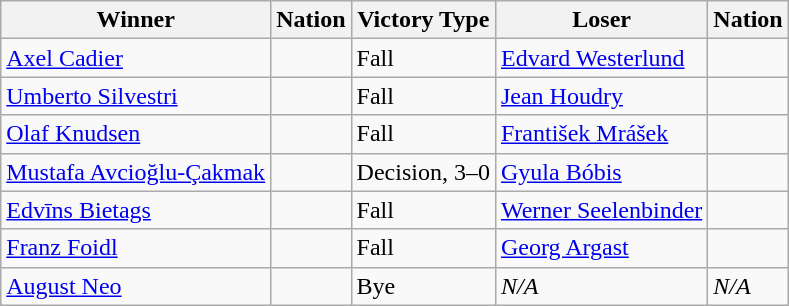<table class="wikitable sortable" style="text-align:left;">
<tr>
<th>Winner</th>
<th>Nation</th>
<th>Victory Type</th>
<th>Loser</th>
<th>Nation</th>
</tr>
<tr>
<td><a href='#'>Axel Cadier</a></td>
<td></td>
<td>Fall</td>
<td><a href='#'>Edvard Westerlund</a></td>
<td></td>
</tr>
<tr>
<td><a href='#'>Umberto Silvestri</a></td>
<td></td>
<td>Fall</td>
<td><a href='#'>Jean Houdry</a></td>
<td></td>
</tr>
<tr>
<td><a href='#'>Olaf Knudsen</a></td>
<td></td>
<td>Fall</td>
<td><a href='#'>František Mrášek</a></td>
<td></td>
</tr>
<tr>
<td><a href='#'>Mustafa Avcioğlu-Çakmak</a></td>
<td></td>
<td>Decision, 3–0</td>
<td><a href='#'>Gyula Bóbis</a></td>
<td></td>
</tr>
<tr>
<td><a href='#'>Edvīns Bietags</a></td>
<td></td>
<td>Fall</td>
<td><a href='#'>Werner Seelenbinder</a></td>
<td></td>
</tr>
<tr>
<td><a href='#'>Franz Foidl</a></td>
<td></td>
<td>Fall</td>
<td><a href='#'>Georg Argast</a></td>
<td></td>
</tr>
<tr>
<td><a href='#'>August Neo</a></td>
<td></td>
<td>Bye</td>
<td><em>N/A</em></td>
<td><em>N/A</em></td>
</tr>
</table>
